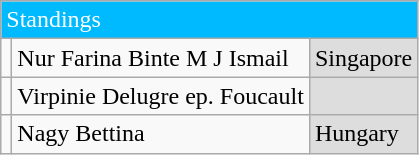<table class="wikitable">
<tr>
<td colspan="3" style="background:#00baff;color:#fff">Standings</td>
</tr>
<tr>
<td></td>
<td>Nur Farina Binte M J Ismail</td>
<td style="background:#dddddd"> Singapore</td>
</tr>
<tr>
<td></td>
<td>Virpinie Delugre ep. Foucault</td>
<td style="background:#dddddd"></td>
</tr>
<tr>
<td></td>
<td>Nagy Bettina</td>
<td style="background:#dddddd"> Hungary</td>
</tr>
</table>
